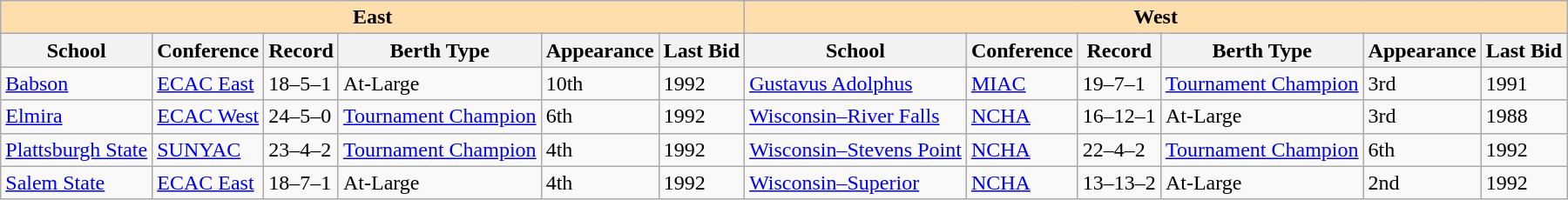<table class="wikitable">
<tr>
<th colspan="6" style="background:#ffdead;">East</th>
<th colspan="6" style="background:#ffdead;">West</th>
</tr>
<tr>
<th>School</th>
<th>Conference</th>
<th>Record</th>
<th>Berth Type</th>
<th>Appearance</th>
<th>Last Bid</th>
<th>School</th>
<th>Conference</th>
<th>Record</th>
<th>Berth Type</th>
<th>Appearance</th>
<th>Last Bid</th>
</tr>
<tr>
<td><a href='#'>Babson</a></td>
<td><a href='#'>ECAC East</a></td>
<td>18–5–1</td>
<td>At-Large</td>
<td>10th</td>
<td>1992</td>
<td><a href='#'>Gustavus Adolphus</a></td>
<td><a href='#'>MIAC</a></td>
<td>19–7–1</td>
<td><a href='#'>Tournament Champion</a></td>
<td>3rd</td>
<td>1991</td>
</tr>
<tr>
<td><a href='#'>Elmira</a></td>
<td><a href='#'>ECAC West</a></td>
<td>24–5–0</td>
<td><a href='#'>Tournament Champion</a></td>
<td>6th</td>
<td>1992</td>
<td><a href='#'>Wisconsin–River Falls</a></td>
<td><a href='#'>NCHA</a></td>
<td>16–12–1</td>
<td>At-Large</td>
<td>3rd</td>
<td>1988</td>
</tr>
<tr>
<td><a href='#'>Plattsburgh State</a></td>
<td><a href='#'>SUNYAC</a></td>
<td>23–4–2</td>
<td><a href='#'>Tournament Champion</a></td>
<td>4th</td>
<td>1992</td>
<td><a href='#'>Wisconsin–Stevens Point</a></td>
<td><a href='#'>NCHA</a></td>
<td>22–4–2</td>
<td><a href='#'>Tournament Champion</a></td>
<td>6th</td>
<td>1992</td>
</tr>
<tr>
<td><a href='#'>Salem State</a></td>
<td><a href='#'>ECAC East</a></td>
<td>18–7–1</td>
<td>At-Large</td>
<td>4th</td>
<td>1992</td>
<td><a href='#'>Wisconsin–Superior</a></td>
<td><a href='#'>NCHA</a></td>
<td>13–13–2</td>
<td>At-Large</td>
<td>2nd</td>
<td>1992</td>
</tr>
</table>
